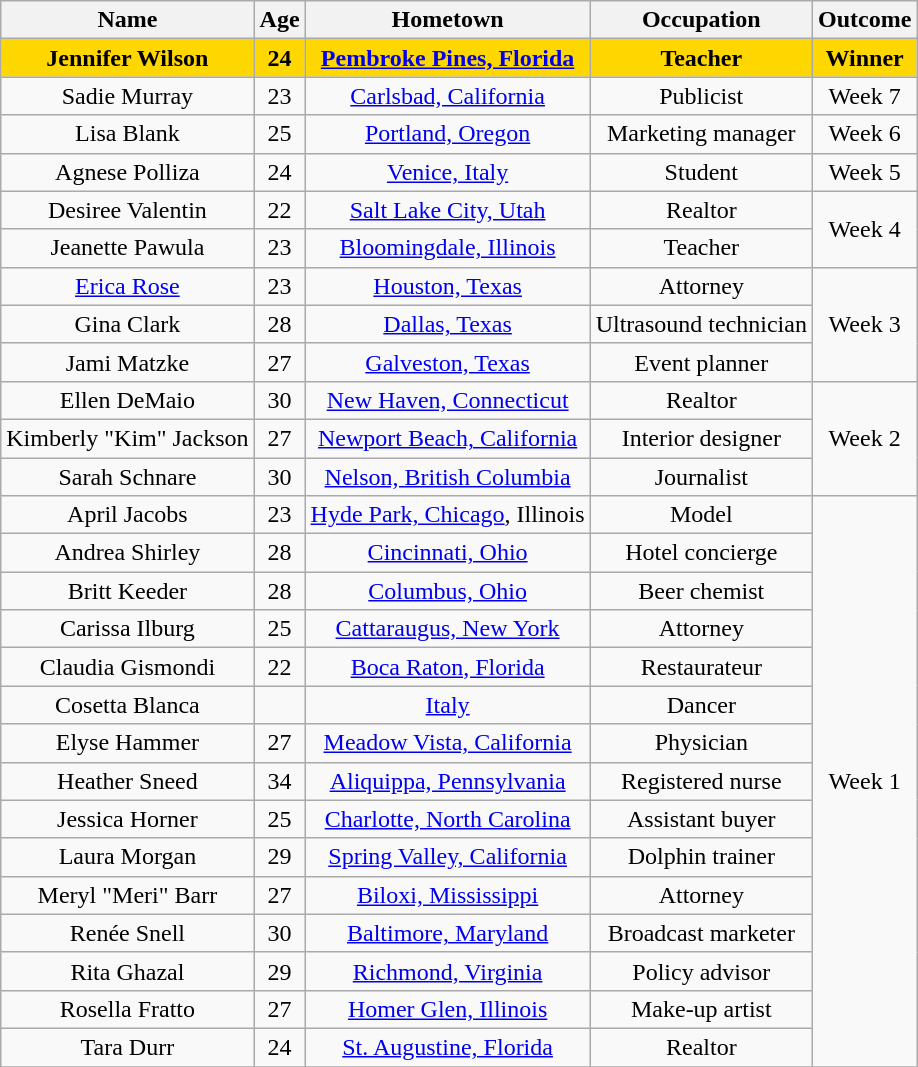<table class="wikitable sortable" style="text-align:center;">
<tr>
<th>Name</th>
<th>Age</th>
<th>Hometown</th>
<th>Occupation</th>
<th>Outcome</th>
</tr>
<tr bgcolor="gold">
<td><strong>Jennifer Wilson</strong></td>
<td><strong>24</strong></td>
<td><strong><a href='#'>Pembroke Pines, Florida</a></strong></td>
<td><strong>Teacher</strong></td>
<td><strong>Winner</strong></td>
</tr>
<tr>
<td>Sadie Murray</td>
<td>23</td>
<td><a href='#'>Carlsbad, California</a></td>
<td>Publicist</td>
<td>Week 7</td>
</tr>
<tr>
<td>Lisa Blank</td>
<td>25</td>
<td><a href='#'>Portland, Oregon</a></td>
<td>Marketing manager</td>
<td>Week 6</td>
</tr>
<tr>
<td>Agnese Polliza</td>
<td>24</td>
<td><a href='#'>Venice, Italy</a></td>
<td>Student</td>
<td>Week 5</td>
</tr>
<tr>
<td>Desiree Valentin</td>
<td>22</td>
<td><a href='#'>Salt Lake City, Utah</a></td>
<td>Realtor</td>
<td rowspan="2">Week 4</td>
</tr>
<tr>
<td>Jeanette Pawula</td>
<td>23</td>
<td><a href='#'>Bloomingdale, Illinois</a></td>
<td>Teacher</td>
</tr>
<tr>
<td><a href='#'>Erica Rose</a></td>
<td>23</td>
<td><a href='#'>Houston, Texas</a></td>
<td>Attorney</td>
<td rowspan="3">Week 3</td>
</tr>
<tr>
<td>Gina Clark</td>
<td>28</td>
<td><a href='#'>Dallas, Texas</a></td>
<td>Ultrasound technician</td>
</tr>
<tr>
<td>Jami Matzke</td>
<td>27</td>
<td><a href='#'>Galveston, Texas</a></td>
<td>Event planner</td>
</tr>
<tr>
<td>Ellen DeMaio</td>
<td>30</td>
<td><a href='#'>New Haven, Connecticut</a></td>
<td>Realtor</td>
<td rowspan="3">Week 2</td>
</tr>
<tr>
<td>Kimberly "Kim" Jackson</td>
<td>27</td>
<td><a href='#'>Newport Beach, California</a></td>
<td>Interior designer</td>
</tr>
<tr>
<td>Sarah Schnare</td>
<td>30</td>
<td><a href='#'>Nelson, British Columbia</a></td>
<td>Journalist</td>
</tr>
<tr>
<td>April Jacobs</td>
<td>23</td>
<td><a href='#'>Hyde Park, Chicago</a>, Illinois</td>
<td>Model</td>
<td rowspan="15">Week 1</td>
</tr>
<tr>
<td>Andrea Shirley</td>
<td>28</td>
<td><a href='#'>Cincinnati, Ohio</a></td>
<td>Hotel concierge</td>
</tr>
<tr>
<td>Britt Keeder</td>
<td>28</td>
<td><a href='#'>Columbus, Ohio</a></td>
<td>Beer chemist</td>
</tr>
<tr>
<td>Carissa Ilburg</td>
<td>25</td>
<td><a href='#'>Cattaraugus, New York</a></td>
<td>Attorney</td>
</tr>
<tr>
<td>Claudia Gismondi</td>
<td>22</td>
<td><a href='#'>Boca Raton, Florida</a></td>
<td>Restaurateur</td>
</tr>
<tr>
<td>Cosetta Blanca</td>
<td></td>
<td><a href='#'>Italy</a></td>
<td>Dancer</td>
</tr>
<tr>
<td>Elyse Hammer</td>
<td>27</td>
<td><a href='#'>Meadow Vista, California</a></td>
<td>Physician</td>
</tr>
<tr>
<td>Heather Sneed</td>
<td>34</td>
<td><a href='#'>Aliquippa, Pennsylvania</a></td>
<td>Registered nurse</td>
</tr>
<tr>
<td>Jessica Horner</td>
<td>25</td>
<td><a href='#'>Charlotte, North Carolina</a></td>
<td>Assistant buyer</td>
</tr>
<tr>
<td>Laura Morgan</td>
<td>29</td>
<td><a href='#'>Spring Valley, California</a></td>
<td>Dolphin trainer</td>
</tr>
<tr>
<td>Meryl "Meri" Barr</td>
<td>27</td>
<td><a href='#'>Biloxi, Mississippi</a></td>
<td>Attorney</td>
</tr>
<tr>
<td>Renée Snell</td>
<td>30</td>
<td><a href='#'>Baltimore, Maryland</a></td>
<td>Broadcast marketer</td>
</tr>
<tr>
<td>Rita Ghazal</td>
<td>29</td>
<td><a href='#'>Richmond, Virginia</a></td>
<td>Policy advisor</td>
</tr>
<tr>
<td>Rosella Fratto</td>
<td>27</td>
<td><a href='#'>Homer Glen, Illinois</a></td>
<td>Make-up artist</td>
</tr>
<tr>
<td>Tara Durr</td>
<td>24</td>
<td><a href='#'>St. Augustine, Florida</a></td>
<td>Realtor</td>
</tr>
<tr>
</tr>
</table>
